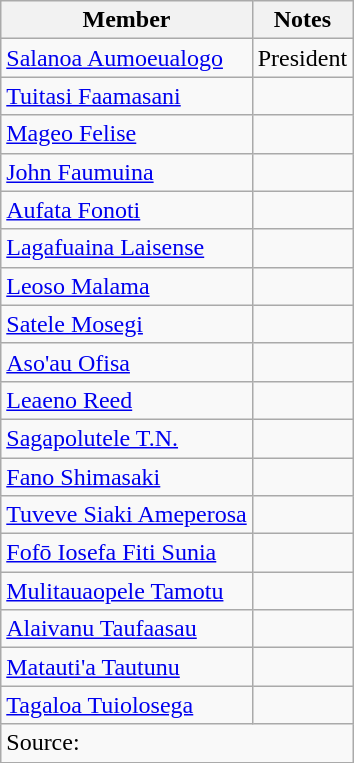<table class=wikitable>
<tr>
<th>Member</th>
<th>Notes</th>
</tr>
<tr>
<td><a href='#'>Salanoa Aumoeualogo</a></td>
<td>President</td>
</tr>
<tr>
<td><a href='#'>Tuitasi Faamasani</a></td>
<td></td>
</tr>
<tr>
<td><a href='#'>Mageo Felise</a></td>
<td></td>
</tr>
<tr>
<td><a href='#'>John Faumuina</a></td>
<td></td>
</tr>
<tr>
<td><a href='#'>Aufata Fonoti</a></td>
<td></td>
</tr>
<tr>
<td><a href='#'>Lagafuaina Laisense</a></td>
<td></td>
</tr>
<tr>
<td><a href='#'>Leoso Malama</a></td>
<td></td>
</tr>
<tr>
<td><a href='#'>Satele Mosegi</a></td>
<td></td>
</tr>
<tr>
<td><a href='#'>Aso'au Ofisa</a></td>
<td></td>
</tr>
<tr>
<td><a href='#'>Leaeno Reed</a></td>
<td></td>
</tr>
<tr>
<td><a href='#'>Sagapolutele T.N.</a></td>
<td></td>
</tr>
<tr>
<td><a href='#'>Fano Shimasaki</a></td>
<td></td>
</tr>
<tr>
<td><a href='#'>Tuveve Siaki Ameperosa</a></td>
<td></td>
</tr>
<tr>
<td><a href='#'>Fofō Iosefa Fiti Sunia</a></td>
<td></td>
</tr>
<tr>
<td><a href='#'>Mulitauaopele Tamotu</a></td>
<td></td>
</tr>
<tr>
<td><a href='#'>Alaivanu Taufaasau</a></td>
<td></td>
</tr>
<tr>
<td><a href='#'>Matauti'a Tautunu</a></td>
<td></td>
</tr>
<tr>
<td><a href='#'>Tagaloa Tuiolosega</a></td>
<td></td>
</tr>
<tr>
<td colspan=2>Source: </td>
</tr>
</table>
